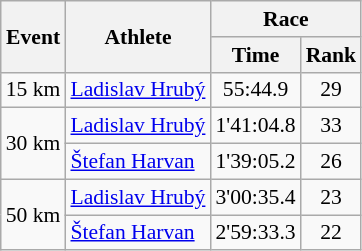<table class="wikitable" border="1" style="font-size:90%">
<tr>
<th rowspan=2>Event</th>
<th rowspan=2>Athlete</th>
<th colspan=2>Race</th>
</tr>
<tr>
<th>Time</th>
<th>Rank</th>
</tr>
<tr>
<td>15 km</td>
<td><a href='#'>Ladislav Hrubý</a></td>
<td align=center>55:44.9</td>
<td align=center>29</td>
</tr>
<tr>
<td rowspan=2>30 km</td>
<td><a href='#'>Ladislav Hrubý</a></td>
<td align=center>1'41:04.8</td>
<td align=center>33</td>
</tr>
<tr>
<td><a href='#'>Štefan Harvan</a></td>
<td align=center>1'39:05.2</td>
<td align=center>26</td>
</tr>
<tr>
<td rowspan=2>50 km</td>
<td><a href='#'>Ladislav Hrubý</a></td>
<td align=center>3'00:35.4</td>
<td align=center>23</td>
</tr>
<tr>
<td><a href='#'>Štefan Harvan</a></td>
<td align=center>2'59:33.3</td>
<td align=center>22</td>
</tr>
</table>
